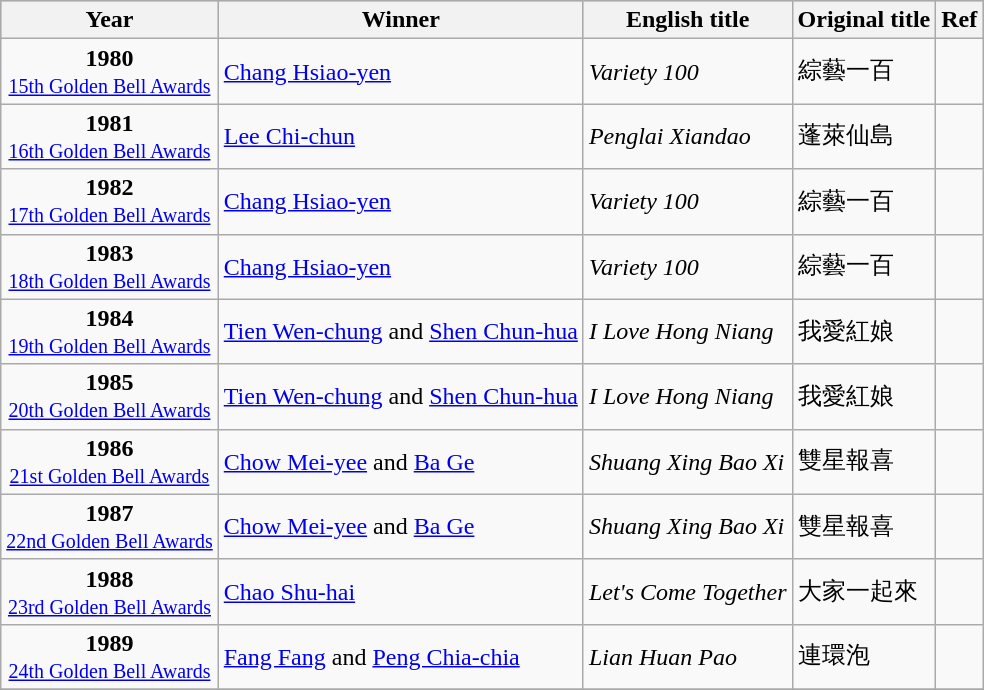<table class="wikitable sortable">
<tr style="background:#bebebe;">
<th>Year</th>
<th>Winner</th>
<th>English title</th>
<th>Original title</th>
<th>Ref</th>
</tr>
<tr>
<td style="text-align:center"><strong>1980</strong> <br> <small><a href='#'>15th Golden Bell Awards</a></small></td>
<td><a href='#'>Chang Hsiao-yen</a></td>
<td><em>Variety 100</em></td>
<td>綜藝一百</td>
<td></td>
</tr>
<tr>
<td style="text-align:center"><strong>1981</strong> <br> <small><a href='#'>16th Golden Bell Awards</a></small></td>
<td><a href='#'>Lee Chi-chun</a></td>
<td><em>Penglai Xiandao</em></td>
<td>蓬萊仙島</td>
<td></td>
</tr>
<tr>
<td style="text-align:center"><strong>1982</strong> <br> <small><a href='#'>17th Golden Bell Awards</a></small></td>
<td><a href='#'>Chang Hsiao-yen</a></td>
<td><em>Variety 100</em></td>
<td>綜藝一百</td>
<td></td>
</tr>
<tr>
<td style="text-align:center"><strong>1983</strong> <br> <small><a href='#'>18th Golden Bell Awards</a></small></td>
<td><a href='#'>Chang Hsiao-yen</a></td>
<td><em>Variety 100</em></td>
<td>綜藝一百</td>
<td></td>
</tr>
<tr>
<td style="text-align:center"><strong>1984</strong> <br> <small><a href='#'>19th Golden Bell Awards</a></small></td>
<td><a href='#'>Tien Wen-chung</a> and <a href='#'>Shen Chun-hua </a></td>
<td><em>I Love Hong Niang</em></td>
<td>我愛紅娘</td>
<td></td>
</tr>
<tr>
<td style="text-align:center"><strong>1985</strong> <br> <small><a href='#'>20th Golden Bell Awards</a></small></td>
<td><a href='#'>Tien Wen-chung</a> and <a href='#'>Shen Chun-hua </a></td>
<td><em>I Love Hong Niang</em></td>
<td>我愛紅娘</td>
<td></td>
</tr>
<tr>
<td style="text-align:center"><strong>1986</strong> <br> <small><a href='#'>21st Golden Bell Awards</a></small></td>
<td><a href='#'>Chow Mei-yee</a> and <a href='#'>Ba Ge</a></td>
<td><em>Shuang Xing Bao Xi</em></td>
<td>雙星報喜</td>
<td></td>
</tr>
<tr>
<td style="text-align:center"><strong>1987</strong> <br> <small><a href='#'>22nd Golden Bell Awards</a></small></td>
<td><a href='#'>Chow Mei-yee</a> and <a href='#'>Ba Ge</a></td>
<td><em>Shuang Xing Bao Xi</em></td>
<td>雙星報喜</td>
<td></td>
</tr>
<tr>
<td style="text-align:center"><strong>1988</strong> <br> <small><a href='#'>23rd Golden Bell Awards</a></small></td>
<td><a href='#'>Chao Shu-hai</a></td>
<td><em>Let's Come Together</em></td>
<td>大家一起來</td>
<td></td>
</tr>
<tr>
<td style="text-align:center"><strong>1989</strong> <br> <small><a href='#'>24th Golden Bell Awards</a></small></td>
<td><a href='#'>Fang Fang</a> and <a href='#'>Peng Chia-chia</a></td>
<td><em>Lian Huan Pao</em></td>
<td>連環泡</td>
<td></td>
</tr>
<tr>
</tr>
</table>
